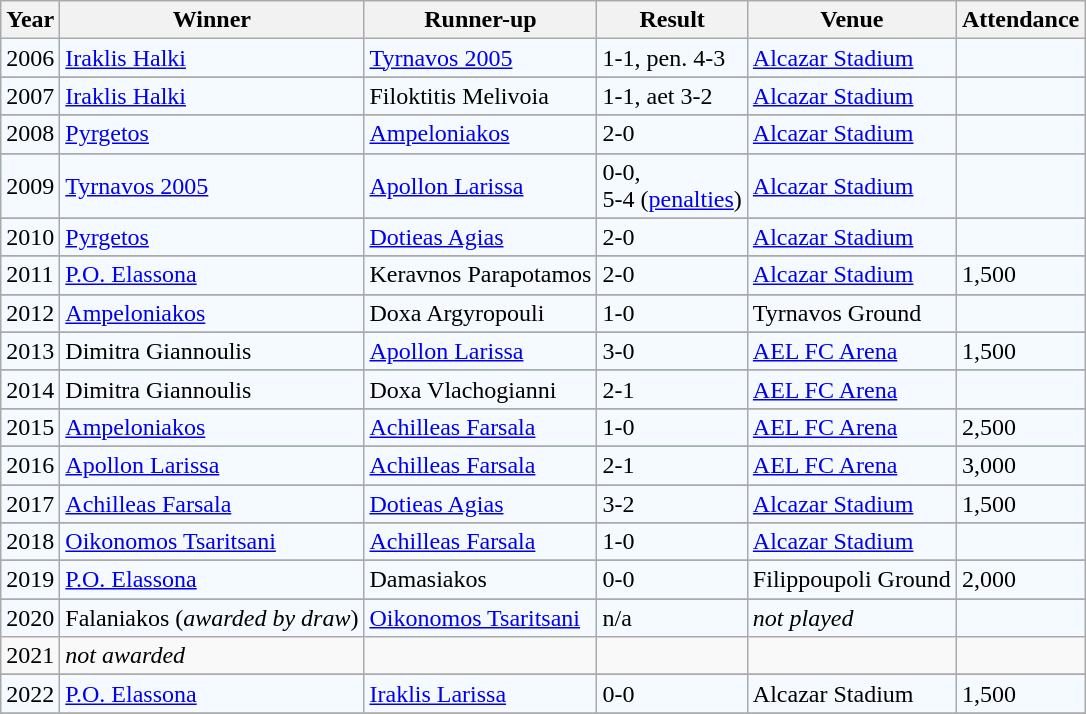<table class="wikitable">
<tr>
<th>Year</th>
<th>Winner</th>
<th>Runner-up</th>
<th>Result</th>
<th>Venue</th>
<th>Attendance</th>
</tr>
<tr bgcolor=#F4FAFF>
<td>2006</td>
<td><a href='#'>Iraklis Halki</a></td>
<td><a href='#'>Tyrnavos 2005</a></td>
<td>1-1, pen. 4-3</td>
<td><a href='#'>Alcazar Stadium</a></td>
<td></td>
</tr>
<tr>
</tr>
<tr bgcolor=#F4FAFF>
<td>2007</td>
<td><a href='#'>Iraklis Halki</a></td>
<td>Filoktitis Melivoia</td>
<td>1-1, aet 3-2</td>
<td><a href='#'>Alcazar Stadium</a></td>
<td></td>
</tr>
<tr>
</tr>
<tr bgcolor=#F4FAFF>
<td>2008</td>
<td><a href='#'>Pyrgetos</a></td>
<td><a href='#'>Ampeloniakos</a></td>
<td>2-0</td>
<td><a href='#'>Alcazar Stadium</a></td>
<td></td>
</tr>
<tr>
</tr>
<tr bgcolor=#F4FAFF>
<td>2009</td>
<td><a href='#'>Tyrnavos 2005</a></td>
<td><a href='#'>Apollon Larissa</a></td>
<td>0-0,<br>5-4 (<a href='#'>penalties</a>)</td>
<td><a href='#'>Alcazar Stadium</a></td>
<td></td>
</tr>
<tr>
</tr>
<tr bgcolor=#F4FAFF>
<td>2010</td>
<td><a href='#'>Pyrgetos</a></td>
<td><a href='#'>Dotieas Agias</a></td>
<td>2-0</td>
<td><a href='#'>Alcazar Stadium</a></td>
<td></td>
</tr>
<tr>
</tr>
<tr bgcolor=#F4FAFF>
<td>2011</td>
<td><a href='#'>P.O. Elassona</a></td>
<td>Keravnos Parapotamos</td>
<td>2-0</td>
<td><a href='#'>Alcazar Stadium</a></td>
<td>1,500</td>
</tr>
<tr>
</tr>
<tr bgcolor=#F4FAFF>
<td>2012</td>
<td><a href='#'>Ampeloniakos</a></td>
<td>Doxa Argyropouli</td>
<td>1-0</td>
<td>Tyrnavos Ground</td>
<td></td>
</tr>
<tr>
</tr>
<tr bgcolor=#F4FAFF>
<td>2013</td>
<td>Dimitra Giannoulis</td>
<td><a href='#'>Apollon Larissa</a></td>
<td>3-0</td>
<td><a href='#'>AEL FC Arena</a></td>
<td>1,500</td>
</tr>
<tr>
</tr>
<tr bgcolor=#F4FAFF>
<td>2014</td>
<td>Dimitra Giannoulis</td>
<td>Doxa Vlachogianni</td>
<td>2-1</td>
<td><a href='#'>AEL FC Arena</a></td>
<td></td>
</tr>
<tr>
</tr>
<tr bgcolor=#F4FAFF>
<td>2015</td>
<td><a href='#'>Ampeloniakos</a></td>
<td><a href='#'>Achilleas Farsala</a></td>
<td>1-0</td>
<td><a href='#'>AEL FC Arena</a></td>
<td>2,500</td>
</tr>
<tr>
</tr>
<tr bgcolor=#F4FAFF>
<td>2016</td>
<td><a href='#'>Apollon Larissa</a></td>
<td><a href='#'>Achilleas Farsala</a></td>
<td>2-1</td>
<td><a href='#'>AEL FC Arena</a></td>
<td>3,000</td>
</tr>
<tr>
</tr>
<tr bgcolor=#F4FAFF>
<td>2017</td>
<td><a href='#'>Achilleas Farsala</a></td>
<td><a href='#'>Dotieas Agias</a></td>
<td>3-2 </td>
<td><a href='#'>Alcazar Stadium</a></td>
<td>1,500</td>
</tr>
<tr>
</tr>
<tr bgcolor=#F4FAFF>
<td>2018</td>
<td><a href='#'>Oikonomos Tsaritsani</a></td>
<td><a href='#'>Achilleas Farsala</a></td>
<td>1-0</td>
<td><a href='#'>Alcazar Stadium</a></td>
<td></td>
</tr>
<tr>
</tr>
<tr bgcolor=#F4FAFF>
<td>2019</td>
<td><a href='#'>P.O. Elassona</a></td>
<td>Damasiakos</td>
<td>0-0 </td>
<td>Filippoupoli Ground</td>
<td>2,000</td>
</tr>
<tr>
</tr>
<tr bgcolor=#F4FAFF>
<td>2020</td>
<td>Falaniakos (<em>awarded by draw</em>)</td>
<td><a href='#'>Oikonomos Tsaritsani</a></td>
<td>n/a</td>
<td><em>not played</em></td>
<td></td>
</tr>
<tr>
<td>2021</td>
<td><em>not awarded</em></td>
<td></td>
<td></td>
<td></td>
<td></td>
</tr>
<tr>
</tr>
<tr bgcolor=#F4FAFF>
<td>2022</td>
<td><a href='#'>P.O. Elassona</a></td>
<td><a href='#'>Iraklis Larissa</a></td>
<td>0-0 </td>
<td>Alcazar Stadium</td>
<td>1,500</td>
</tr>
<tr>
</tr>
</table>
